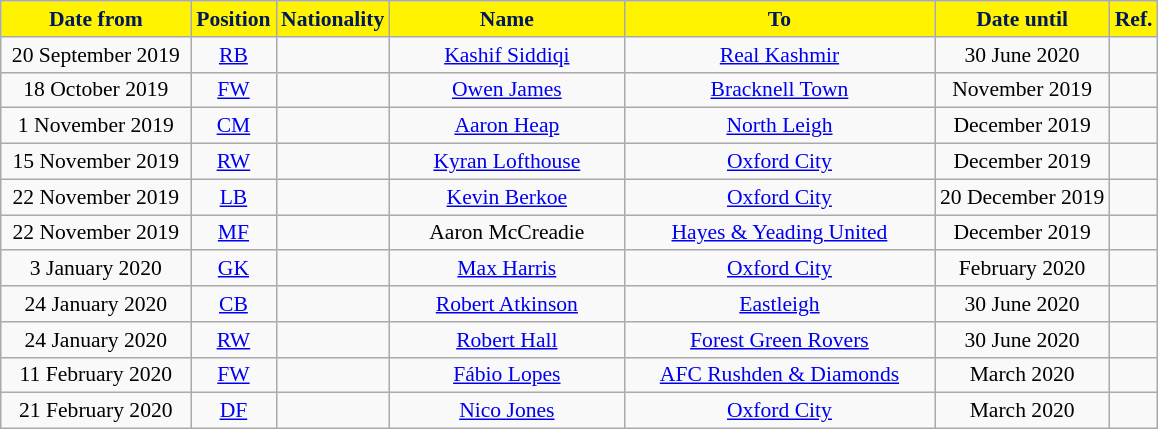<table class="wikitable"  style="text-align:center; font-size:90%; ">
<tr>
<th style="background:#fff300; color:#001958; width:120px;">Date from</th>
<th style="background:#fff300; color:#001958; width:50px;">Position</th>
<th style="background:#fff300; color:#001958; width:50px;">Nationality</th>
<th style="background:#fff300; color:#001958; width:150px;">Name</th>
<th style="background:#fff300; color:#001958; width:200px;">To</th>
<th style="background:#fff300; color:#001958; width:110px;">Date until</th>
<th style="background:#fff300; color:#001958; width:25px;">Ref.</th>
</tr>
<tr>
<td>20 September 2019</td>
<td><a href='#'>RB</a></td>
<td></td>
<td><a href='#'>Kashif Siddiqi</a></td>
<td> <a href='#'>Real Kashmir</a></td>
<td>30 June 2020</td>
<td></td>
</tr>
<tr>
<td>18 October 2019</td>
<td><a href='#'>FW</a></td>
<td></td>
<td><a href='#'>Owen James</a></td>
<td> <a href='#'>Bracknell Town</a></td>
<td>November 2019</td>
<td></td>
</tr>
<tr>
<td>1 November 2019</td>
<td><a href='#'>CM</a></td>
<td></td>
<td><a href='#'>Aaron Heap</a></td>
<td> <a href='#'>North Leigh</a></td>
<td>December 2019</td>
<td></td>
</tr>
<tr>
<td>15 November 2019</td>
<td><a href='#'>RW</a></td>
<td></td>
<td><a href='#'>Kyran Lofthouse</a></td>
<td> <a href='#'>Oxford City</a></td>
<td>December 2019</td>
<td></td>
</tr>
<tr>
<td>22 November 2019</td>
<td><a href='#'>LB</a></td>
<td></td>
<td><a href='#'>Kevin Berkoe</a></td>
<td> <a href='#'>Oxford City</a></td>
<td>20 December 2019</td>
<td></td>
</tr>
<tr>
<td>22 November 2019</td>
<td><a href='#'>MF</a></td>
<td></td>
<td>Aaron McCreadie</td>
<td> <a href='#'>Hayes & Yeading United</a></td>
<td>December 2019</td>
<td></td>
</tr>
<tr>
<td>3 January 2020</td>
<td><a href='#'>GK</a></td>
<td></td>
<td><a href='#'>Max Harris</a></td>
<td> <a href='#'>Oxford City</a></td>
<td>February 2020</td>
<td></td>
</tr>
<tr>
<td>24 January 2020</td>
<td><a href='#'>CB</a></td>
<td></td>
<td><a href='#'>Robert Atkinson</a></td>
<td> <a href='#'>Eastleigh</a></td>
<td>30 June 2020</td>
<td></td>
</tr>
<tr>
<td>24 January 2020</td>
<td><a href='#'>RW</a></td>
<td></td>
<td><a href='#'>Robert Hall</a></td>
<td> <a href='#'>Forest Green Rovers</a></td>
<td>30 June 2020</td>
<td></td>
</tr>
<tr>
<td>11 February 2020</td>
<td><a href='#'>FW</a></td>
<td></td>
<td><a href='#'>Fábio Lopes</a></td>
<td> <a href='#'>AFC Rushden & Diamonds</a></td>
<td>March 2020</td>
<td></td>
</tr>
<tr>
<td>21 February 2020</td>
<td><a href='#'>DF</a></td>
<td></td>
<td><a href='#'>Nico Jones</a></td>
<td> <a href='#'>Oxford City</a></td>
<td>March 2020</td>
<td></td>
</tr>
</table>
